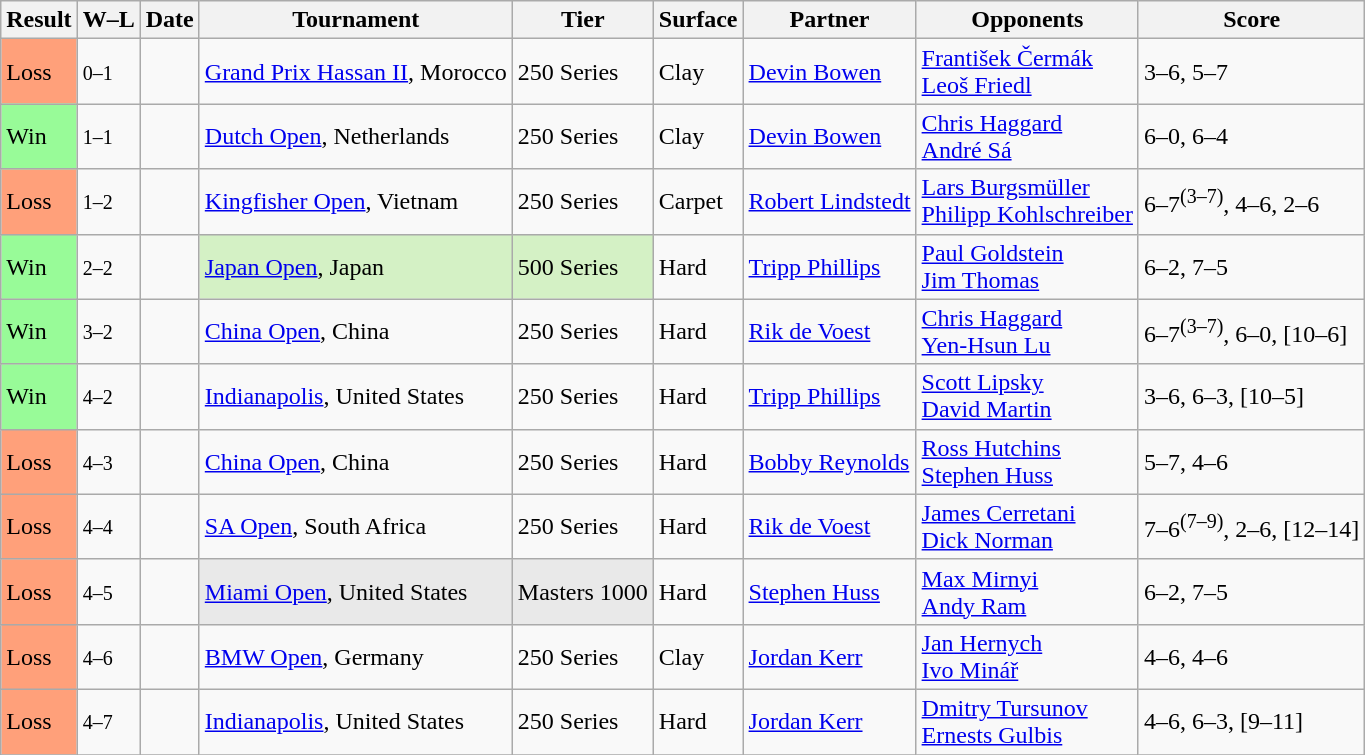<table class="sortable wikitable">
<tr>
<th>Result</th>
<th class="unsortable">W–L</th>
<th>Date</th>
<th>Tournament</th>
<th>Tier</th>
<th>Surface</th>
<th>Partner</th>
<th>Opponents</th>
<th class="unsortable">Score</th>
</tr>
<tr>
<td bgcolor=FFA07A>Loss</td>
<td><small>0–1</small></td>
<td><a href='#'></a></td>
<td><a href='#'>Grand Prix Hassan II</a>, Morocco</td>
<td>250 Series</td>
<td>Clay</td>
<td> <a href='#'>Devin Bowen</a></td>
<td> <a href='#'>František Čermák</a><br> <a href='#'>Leoš Friedl</a></td>
<td>3–6, 5–7</td>
</tr>
<tr>
<td bgcolor=98FB98>Win</td>
<td><small>1–1</small></td>
<td><a href='#'></a></td>
<td><a href='#'>Dutch Open</a>, Netherlands</td>
<td>250 Series</td>
<td>Clay</td>
<td> <a href='#'>Devin Bowen</a></td>
<td> <a href='#'>Chris Haggard</a><br> <a href='#'>André Sá</a></td>
<td>6–0, 6–4</td>
</tr>
<tr>
<td bgcolor=FFA07A>Loss</td>
<td><small>1–2</small></td>
<td><a href='#'></a></td>
<td><a href='#'>Kingfisher Open</a>, Vietnam</td>
<td>250 Series</td>
<td>Carpet</td>
<td> <a href='#'>Robert Lindstedt</a></td>
<td> <a href='#'>Lars Burgsmüller</a><br> <a href='#'>Philipp Kohlschreiber</a></td>
<td>6–7<sup>(3–7)</sup>, 4–6, 2–6</td>
</tr>
<tr>
<td bgcolor=98FB98>Win</td>
<td><small>2–2</small></td>
<td><a href='#'></a></td>
<td style="background:#D4F1C5;"><a href='#'>Japan Open</a>, Japan</td>
<td style="background:#D4F1C5;">500 Series</td>
<td>Hard</td>
<td> <a href='#'>Tripp Phillips</a></td>
<td> <a href='#'>Paul Goldstein</a><br> <a href='#'>Jim Thomas</a></td>
<td>6–2, 7–5</td>
</tr>
<tr>
<td bgcolor=98FB98>Win</td>
<td><small>3–2</small></td>
<td><a href='#'></a></td>
<td><a href='#'>China Open</a>, China</td>
<td>250 Series</td>
<td>Hard</td>
<td> <a href='#'>Rik de Voest</a></td>
<td> <a href='#'>Chris Haggard</a><br> <a href='#'>Yen-Hsun Lu</a></td>
<td>6–7<sup>(3–7)</sup>, 6–0, [10–6]</td>
</tr>
<tr>
<td bgcolor=98FB98>Win</td>
<td><small>4–2</small></td>
<td><a href='#'></a></td>
<td><a href='#'>Indianapolis</a>, United States</td>
<td>250 Series</td>
<td>Hard</td>
<td> <a href='#'>Tripp Phillips</a></td>
<td> <a href='#'>Scott Lipsky</a><br> <a href='#'>David Martin</a></td>
<td>3–6, 6–3, [10–5]</td>
</tr>
<tr>
<td bgcolor=FFA07A>Loss</td>
<td><small>4–3</small></td>
<td><a href='#'></a></td>
<td><a href='#'>China Open</a>, China</td>
<td>250 Series</td>
<td>Hard</td>
<td> <a href='#'>Bobby Reynolds</a></td>
<td> <a href='#'>Ross Hutchins</a><br> <a href='#'>Stephen Huss</a></td>
<td>5–7, 4–6</td>
</tr>
<tr>
<td bgcolor=FFA07A>Loss</td>
<td><small>4–4</small></td>
<td><a href='#'></a></td>
<td><a href='#'>SA Open</a>, South Africa</td>
<td>250 Series</td>
<td>Hard</td>
<td> <a href='#'>Rik de Voest</a></td>
<td> <a href='#'>James Cerretani</a><br> <a href='#'>Dick Norman</a></td>
<td>7–6<sup>(7–9)</sup>, 2–6, [12–14]</td>
</tr>
<tr>
<td bgcolor=FFA07A>Loss</td>
<td><small>4–5</small></td>
<td><a href='#'></a></td>
<td style="background:#e9e9e9;"><a href='#'>Miami Open</a>, United States</td>
<td style="background:#e9e9e9;">Masters 1000</td>
<td>Hard</td>
<td> <a href='#'>Stephen Huss</a></td>
<td> <a href='#'>Max Mirnyi</a><br> <a href='#'>Andy Ram</a></td>
<td>6–2, 7–5</td>
</tr>
<tr>
<td bgcolor=FFA07A>Loss</td>
<td><small>4–6</small></td>
<td><a href='#'></a></td>
<td><a href='#'>BMW Open</a>, Germany</td>
<td>250 Series</td>
<td>Clay</td>
<td> <a href='#'>Jordan Kerr</a></td>
<td> <a href='#'>Jan Hernych</a><br> <a href='#'>Ivo Minář</a></td>
<td>4–6, 4–6</td>
</tr>
<tr>
<td bgcolor=FFA07A>Loss</td>
<td><small>4–7</small></td>
<td><a href='#'></a></td>
<td><a href='#'>Indianapolis</a>, United States</td>
<td>250 Series</td>
<td>Hard</td>
<td> <a href='#'>Jordan Kerr</a></td>
<td> <a href='#'>Dmitry Tursunov</a><br> <a href='#'>Ernests Gulbis</a></td>
<td>4–6, 6–3, [9–11]</td>
</tr>
<tr>
</tr>
</table>
